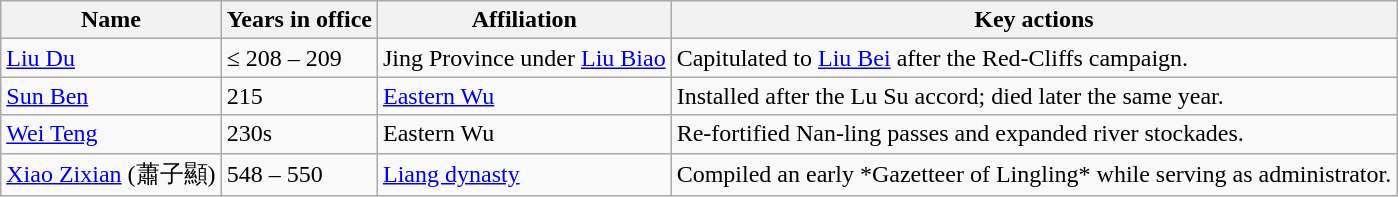<table class="wikitable">
<tr>
<th>Name</th>
<th>Years in office</th>
<th>Affiliation</th>
<th>Key actions</th>
</tr>
<tr>
<td><a href='#'>Liu Du</a></td>
<td>≤ 208 – 209</td>
<td>Jing Province under <a href='#'>Liu Biao</a></td>
<td>Capitulated to <a href='#'>Liu Bei</a> after the Red-Cliffs campaign.</td>
</tr>
<tr>
<td><a href='#'>Sun Ben</a></td>
<td>215</td>
<td><a href='#'>Eastern Wu</a></td>
<td>Installed after the Lu Su accord; died later the same year.</td>
</tr>
<tr>
<td><a href='#'>Wei Teng</a></td>
<td>230s</td>
<td>Eastern Wu</td>
<td>Re-fortified Nan-ling passes and expanded river stockades.</td>
</tr>
<tr>
<td><a href='#'>Xiao Zixian</a> (蕭子顯)</td>
<td>548 – 550</td>
<td><a href='#'>Liang dynasty</a></td>
<td>Compiled an early *Gazetteer of Lingling* while serving as administrator.</td>
</tr>
</table>
